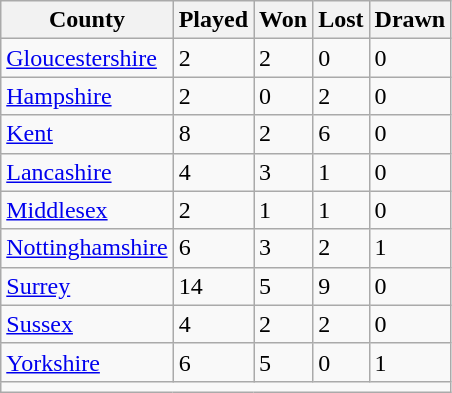<table class="wikitable sortable">
<tr>
<th>County</th>
<th>Played</th>
<th>Won</th>
<th>Lost</th>
<th>Drawn</th>
</tr>
<tr>
<td><a href='#'>Gloucestershire</a></td>
<td>2</td>
<td>2</td>
<td>0</td>
<td>0</td>
</tr>
<tr>
<td><a href='#'>Hampshire</a></td>
<td>2</td>
<td>0</td>
<td>2</td>
<td>0</td>
</tr>
<tr>
<td><a href='#'>Kent</a></td>
<td>8</td>
<td>2</td>
<td>6</td>
<td>0</td>
</tr>
<tr>
<td><a href='#'>Lancashire</a></td>
<td>4</td>
<td>3</td>
<td>1</td>
<td>0</td>
</tr>
<tr>
<td><a href='#'>Middlesex</a></td>
<td>2</td>
<td>1</td>
<td>1</td>
<td>0</td>
</tr>
<tr>
<td><a href='#'>Nottinghamshire</a></td>
<td>6</td>
<td>3</td>
<td>2</td>
<td>1</td>
</tr>
<tr>
<td><a href='#'>Surrey</a></td>
<td>14</td>
<td>5</td>
<td>9</td>
<td>0</td>
</tr>
<tr>
<td><a href='#'>Sussex</a></td>
<td>4</td>
<td>2</td>
<td>2</td>
<td>0</td>
</tr>
<tr>
<td><a href='#'>Yorkshire</a></td>
<td>6</td>
<td>5</td>
<td>0</td>
<td>1</td>
</tr>
<tr>
<td colspan="5"></td>
</tr>
</table>
